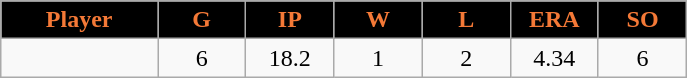<table class="wikitable sortable">
<tr>
<th style="background:black;color:#f47937;" width="16%">Player</th>
<th style="background:black;color:#f47937;" width="9%">G</th>
<th style="background:black;color:#f47937;" width="9%">IP</th>
<th style="background:black;color:#f47937;" width="9%">W</th>
<th style="background:black;color:#f47937;" width="9%">L</th>
<th style="background:black;color:#f47937;" width="9%">ERA</th>
<th style="background:black;color:#f47937;" width="9%">SO</th>
</tr>
<tr align="center">
<td></td>
<td>6</td>
<td>18.2</td>
<td>1</td>
<td>2</td>
<td>4.34</td>
<td>6</td>
</tr>
</table>
